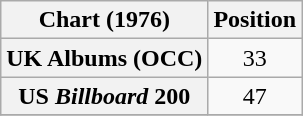<table class="wikitable plainrowheaders" style="text-align:center;">
<tr>
<th scope="col">Chart (1976)</th>
<th scope="col">Position</th>
</tr>
<tr>
<th scope="row">UK Albums (OCC)</th>
<td>33</td>
</tr>
<tr>
<th scope="row">US <em>Billboard</em> 200</th>
<td>47</td>
</tr>
<tr>
</tr>
</table>
